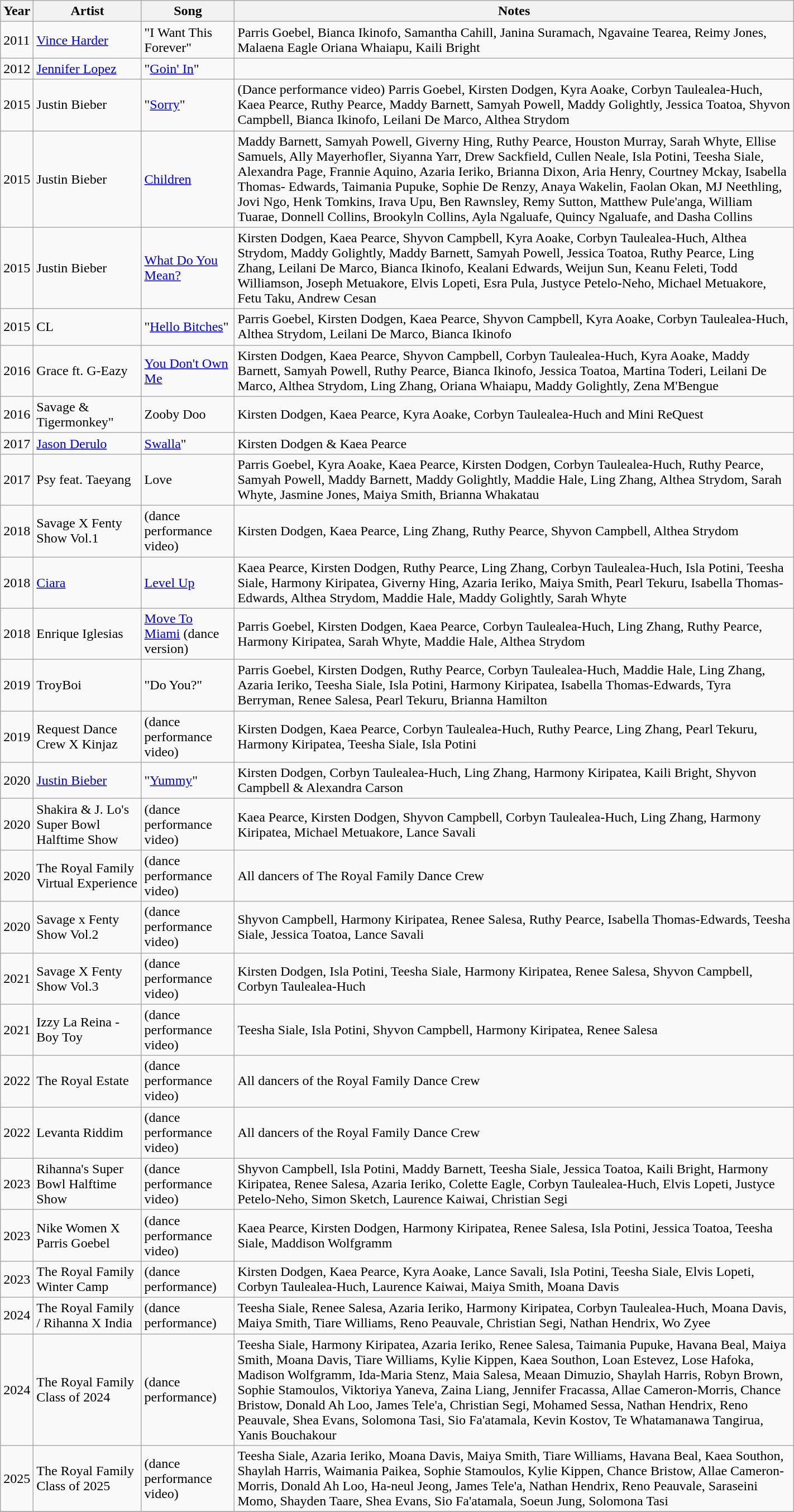<table class="wikitable plainrowheaders" style="width:75%;">
<tr>
<th>Year</th>
<th>Artist</th>
<th>Song</th>
<th>Notes</th>
</tr>
<tr>
<td>2011</td>
<td><a href='#'>Vince Harder</a></td>
<td>"I Want This Forever"</td>
<td>Parris Goebel, Bianca Ikinofo, Samantha Cahill, Janina Suramach, Ngavaine Tearea, Reimy Jones, Malaena Eagle Oriana Whaiapu, Kaili Bright</td>
</tr>
<tr>
<td>2012</td>
<td><a href='#'>Jennifer Lopez</a></td>
<td>"<a href='#'>Goin' In</a>"</td>
<td></td>
</tr>
<tr>
<td>2015</td>
<td>Justin Bieber</td>
<td>"<a href='#'>Sorry</a>"</td>
<td>(Dance performance video) Parris Goebel, Kirsten Dodgen, Kyra Aoake, Corbyn Taulealea-Huch, Kaea Pearce, Ruthy Pearce, Maddy Barnett, Samyah Powell, Maddy Golightly, Jessica Toatoa, Shyvon Campbell, Bianca Ikinofo, Leilani De Marco, Althea Strydom</td>
</tr>
<tr>
<td>2015</td>
<td>Justin Bieber</td>
<td><a href='#'>Children</a></td>
<td>Maddy Barnett, Samyah Powell, Giverny Hing, Ruthy Pearce, Houston Murray, Sarah Whyte, Ellise Samuels, Ally Mayerhofler, Siyanna Yarr, Drew Sackfield, Cullen Neale, Isla Potini, Teesha Siale, Alexandra Page, Frannie Aquino, Azaria Ieriko, Brianna Dixon, Aria Henry, Courtney Mckay, Isabella Thomas- Edwards, Taimania Pupuke, Sophie De Renzy, Anaya Wakelin, Faolan Okan, MJ Neethling, Jovi Ngo, Henk Tomkins, Irava Upu, Ben Rawnsley, Remy Sutton, Matthew Pule'anga, William Tuarae, Donnell Collins, Brookyln Collins, Ayla Ngaluafe, Quincy Ngaluafe, and Dasha Collins</td>
</tr>
<tr>
<td>2015</td>
<td>Justin Bieber</td>
<td><a href='#'>What Do You Mean?</a></td>
<td>Kirsten Dodgen, Kaea Pearce, Shyvon Campbell, Kyra Aoake, Corbyn Taulealea-Huch, Althea Strydom, Maddy Golightly, Maddy Barnett, Samyah Powell, Jessica Toatoa, Ruthy Pearce, Ling Zhang, Leilani De Marco, Bianca Ikinofo, Kealani Edwards, Weijun Sun, Keanu Feleti, Todd Williamson, Joseph Metuakore, Elvis Lopeti, Esra Pula, Justyce Petelo-Neho, Michael Metuakore, Fetu Taku, Andrew Cesan</td>
</tr>
<tr>
<td>2015</td>
<td>CL</td>
<td>"<a href='#'>Hello Bitches</a>"</td>
<td>Parris Goebel, Kirsten Dodgen, Kaea Pearce, Shyvon Campbell, Kyra Aoake, Corbyn Taulealea-Huch, Althea Strydom, Leilani De Marco, Bianca Ikinofo</td>
</tr>
<tr>
<td>2016</td>
<td>Grace ft. G-Eazy</td>
<td><a href='#'>You Don't Own Me</a></td>
<td>Kirsten Dodgen, Kaea Pearce, Shyvon Campbell, Corbyn Taulealea-Huch, Kyra Aoake, Maddy Barnett, Samyah Powell, Ruthy Pearce, Bianca Ikinofo, Jessica Toatoa, Martina Toderi, Leilani De Marco, Althea Strydom, Ling Zhang, Oriana Whaiapu, Maddy Golightly, Zena M'Bengue</td>
</tr>
<tr>
<td>2016</td>
<td>Savage & Tigermonkey"</td>
<td>Zooby Doo</td>
<td>Kirsten Dodgen, Kaea Pearce, Kyra Aoake, Corbyn Taulealea-Huch and Mini ReQuest</td>
</tr>
<tr>
<td>2017</td>
<td><a href='#'>Jason Derulo</a></td>
<td><a href='#'>Swalla</a>"</td>
<td>Kirsten Dodgen & Kaea Pearce</td>
</tr>
<tr>
<td>2017</td>
<td>Psy feat. Taeyang</td>
<td>Love</td>
<td>Parris Goebel, Kyra Aoake, Kaea Pearce, Kirsten Dodgen, Corbyn Taulealea-Huch, Ruthy Pearce, Samyah Powell, Maddy Barnett, Maddy Golightly, Maddie Hale, Ling Zhang, Althea Strydom, Sarah Whyte, Jasmine Jones, Maiya Smith, Brianna Whakatau</td>
</tr>
<tr>
<td>2018</td>
<td>Savage X Fenty Show Vol.1</td>
<td>(dance performance video)</td>
<td>Kirsten Dodgen, Kaea Pearce, Ling Zhang, Ruthy Pearce, Shyvon Campbell, Althea Strydom</td>
</tr>
<tr>
<td>2018</td>
<td><a href='#'>Ciara</a></td>
<td><a href='#'>Level Up</a></td>
<td>Kaea Pearce, Kirsten Dodgen, Ruthy Pearce, Ling Zhang, Corbyn Taulealea-Huch, Isla Potini, Teesha Siale, Harmony Kiripatea, Giverny Hing, Azaria Ieriko, Maiya Smith, Pearl Tekuru, Isabella Thomas-Edwards, Althea Strydom, Maddie Hale, Maddy Golightly, Sarah Whyte</td>
</tr>
<tr>
<td>2018</td>
<td>Enrique Iglesias</td>
<td><a href='#'>Move To Miami</a> (dance version)</td>
<td>Parris Goebel, Kirsten Dodgen, Kaea Pearce, Corbyn Taulealea-Huch, Ling Zhang, Ruthy Pearce, Harmony Kiripatea, Sarah Whyte, Maddie Hale, Althea Strydom</td>
</tr>
<tr>
<td>2019</td>
<td>TroyBoi</td>
<td>"Do You?"</td>
<td>Parris Goebel, Kirsten Dodgen, Ruthy Pearce, Corbyn Taulealea-Huch, Maddie Hale, Ling Zhang, Azaria Ieriko, Teesha Siale, Isla Potini, Harmony Kiripatea, Isabella Thomas-Edwards, Tyra Berryman, Renee Salesa, Pearl Tekuru, Brianna Hamilton</td>
</tr>
<tr>
<td>2019</td>
<td>Request Dance Crew X Kinjaz</td>
<td>(dance performance video)</td>
<td>Kirsten Dodgen, Kaea Pearce, Corbyn Taulealea-Huch, Ruthy Pearce, Ling Zhang, Pearl Tekuru, Harmony Kiripatea, Teesha Siale, Isla Potini</td>
</tr>
<tr>
<td>2020</td>
<td><a href='#'>Justin Bieber</a></td>
<td>"<a href='#'>Yummy</a>"</td>
<td>Kirsten Dodgen, Corbyn Taulealea-Huch, Ling Zhang, Harmony Kiripatea, Kaili Bright, Shyvon Campbell & Alexandra Carson</td>
</tr>
<tr>
<td>2020</td>
<td>Shakira & J. Lo's Super Bowl Halftime Show</td>
<td>(dance performance video)</td>
<td>Kaea Pearce, Kirsten Dodgen, Shyvon Campbell, Corbyn Taulealea-Huch, Ling Zhang, Harmony Kiripatea, Michael Metuakore, Lance Savali</td>
</tr>
<tr>
<td>2020</td>
<td>The Royal Family Virtual Experience</td>
<td>(dance performance video)</td>
<td>All dancers of The Royal Family Dance Crew</td>
</tr>
<tr>
<td>2020</td>
<td>Savage x Fenty Show Vol.2</td>
<td>(dance performance video)</td>
<td>Shyvon Campbell, Harmony Kiripatea, Renee Salesa, Ruthy Pearce, Isabella Thomas-Edwards, Teesha Siale, Jessica Toatoa, Lance Savali</td>
</tr>
<tr>
<td>2021</td>
<td>Savage X Fenty Show Vol.3</td>
<td>(dance performance video)</td>
<td>Kirsten Dodgen, Isla Potini, Teesha Siale, Harmony Kiripatea, Renee Salesa, Shyvon Campbell, Corbyn Taulealea-Huch</td>
</tr>
<tr>
<td>2021</td>
<td>Izzy La Reina - Boy Toy</td>
<td>(dance performance video)</td>
<td>Teesha Siale, Isla Potini, Shyvon Campbell, Harmony Kiripatea, Renee Salesa</td>
</tr>
<tr>
<td>2022</td>
<td>The Royal Estate</td>
<td>(dance performance video)</td>
<td>All dancers of the Royal Family Dance Crew</td>
</tr>
<tr>
<td>2022</td>
<td>Levanta Riddim</td>
<td>(dance performance video)</td>
<td>All dancers of the Royal Family Dance Crew</td>
</tr>
<tr>
<td>2023</td>
<td>Rihanna's Super Bowl Halftime Show</td>
<td>(dance performance video)</td>
<td>Shyvon Campbell, Isla Potini, Maddy Barnett, Teesha Siale, Jessica Toatoa, Kaili Bright, Harmony Kiripatea, Renee Salesa, Azaria Ieriko, Colette Eagle, Corbyn Taulealea-Huch, Elvis Lopeti, Justyce Petelo-Neho, Simon Sketch, Laurence Kaiwai, Christian Segi</td>
</tr>
<tr>
<td>2023</td>
<td>Nike Women X Parris Goebel</td>
<td>(dance performance video)</td>
<td>Kaea Pearce, Kirsten Dodgen, Harmony Kiripatea, Renee Salesa, Isla Potini, Jessica Toatoa, Teesha Siale, Maddison Wolfgramm</td>
</tr>
<tr>
<td>2023</td>
<td>The Royal Family Winter Camp</td>
<td>(dance performance)</td>
<td>Kirsten Dodgen, Kaea Pearce, Kyra Aoake, Lance Savali, Isla Potini, Teesha Siale, Elvis Lopeti, Corbyn Taulealea-Huch, Laurence Kaiwai, Maiya Smith, Moana Davis</td>
</tr>
<tr>
<td>2024</td>
<td>The Royal Family / Rihanna X India</td>
<td>(dance performance)</td>
<td>Teesha Siale, Renee Salesa, Azaria Ieriko, Harmony Kiripatea, Corbyn Taulealea-Huch, Moana Davis, Maiya Smith, Tiare Williams, Reno Peauvale, Christian Segi, Nathan Hendrix, Wo Zyee</td>
</tr>
<tr>
<td>2024</td>
<td>The Royal Family Class of 2024</td>
<td>(dance performance)</td>
<td>Teesha Siale, Harmony Kiripatea, Azaria Ieriko, Renee Salesa, Taimania Pupuke, Havana Beal, Maiya Smith, Moana Davis, Tiare Williams, Kylie Kippen, Kaea Southon, Loan Estevez, Lose Hafoka, Madison Wolfgramm, Ida-Maria Stenz, Maia Salesa, Meaan Dimuzio, Shaylah Harris, Robyn Brown, Sophie Stamoulos, Viktoriya Yaneva, Zaina Liang, Jennifer Fracassa, Allae Cameron-Morris, Chance Bristow, Donald Ah Loo, James Tele'a, Christian Segi, Mohamed Sessa, Nathan Hendrix, Reno Peauvale, Shea Evans, Solomona Tasi, Sio Fa'atamala, Kevin Kostov, Te Whatamanawa Tangirua, Yanis Bouchakour</td>
</tr>
<tr>
<td>2025</td>
<td>The Royal Family Class of 2025</td>
<td>(dance performance video)</td>
<td>Teesha Siale, Azaria Ieriko, Moana Davis, Maiya Smith, Tiare Williams, Havana Beal, Kaea Southon, Shaylah Harris, Waimania Paikea, Sophie Stamoulos, Kylie Kippen, Chance Bristow, Allae Cameron-Morris, Donald Ah Loo, Ha-neul Jeong, James Tele'a, Nathan Hendrix, Reno Peauvale, Saraseini Momo, Shayden Taare, Shea Evans, Sio Fa'atamala, Soeun Jung, Solomona Tasi</td>
</tr>
<tr>
</tr>
</table>
